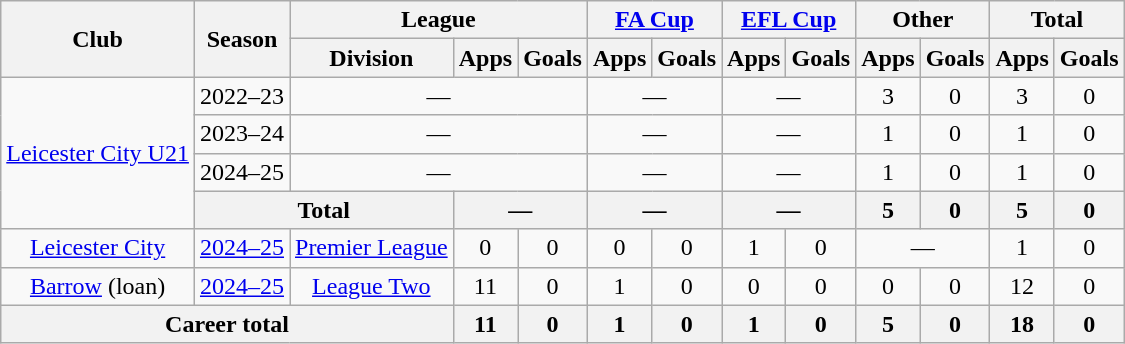<table class=wikitable style=text-align:center>
<tr>
<th rowspan=2>Club</th>
<th rowspan=2>Season</th>
<th colspan=3>League</th>
<th colspan=2><a href='#'>FA Cup</a></th>
<th colspan=2><a href='#'>EFL Cup</a></th>
<th colspan=2>Other</th>
<th colspan=2>Total</th>
</tr>
<tr>
<th>Division</th>
<th>Apps</th>
<th>Goals</th>
<th>Apps</th>
<th>Goals</th>
<th>Apps</th>
<th>Goals</th>
<th>Apps</th>
<th>Goals</th>
<th>Apps</th>
<th>Goals</th>
</tr>
<tr>
<td rowspan=4><a href='#'>Leicester City U21</a></td>
<td>2022–23</td>
<td colspan=3>—</td>
<td colspan=2>—</td>
<td colspan=2>—</td>
<td>3</td>
<td>0</td>
<td>3</td>
<td>0</td>
</tr>
<tr>
<td>2023–24</td>
<td colspan=3>—</td>
<td colspan=2>—</td>
<td colspan=2>—</td>
<td>1</td>
<td>0</td>
<td>1</td>
<td>0</td>
</tr>
<tr>
<td>2024–25</td>
<td colspan=3>—</td>
<td colspan=2>—</td>
<td colspan=2>—</td>
<td>1</td>
<td>0</td>
<td>1</td>
<td>0</td>
</tr>
<tr>
<th colspan=2>Total</th>
<th colspan=2>—</th>
<th colspan=2>—</th>
<th colspan=2>—</th>
<th>5</th>
<th>0</th>
<th>5</th>
<th>0</th>
</tr>
<tr>
<td><a href='#'>Leicester City</a></td>
<td><a href='#'>2024–25</a></td>
<td><a href='#'>Premier League</a></td>
<td>0</td>
<td>0</td>
<td>0</td>
<td>0</td>
<td>1</td>
<td>0</td>
<td colspan=2>—</td>
<td>1</td>
<td>0</td>
</tr>
<tr>
<td><a href='#'>Barrow</a> (loan)</td>
<td><a href='#'>2024–25</a></td>
<td><a href='#'>League Two</a></td>
<td>11</td>
<td>0</td>
<td>1</td>
<td>0</td>
<td>0</td>
<td>0</td>
<td>0</td>
<td>0</td>
<td>12</td>
<td>0</td>
</tr>
<tr>
<th colspan=3>Career total</th>
<th>11</th>
<th>0</th>
<th>1</th>
<th>0</th>
<th>1</th>
<th>0</th>
<th>5</th>
<th>0</th>
<th>18</th>
<th>0</th>
</tr>
</table>
